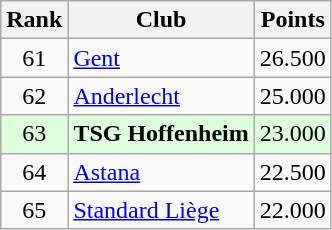<table class="wikitable" style="text-align: center;">
<tr>
<th>Rank</th>
<th>Club</th>
<th>Points</th>
</tr>
<tr>
<td>61</td>
<td align="left"> <a href='#'>Gent</a></td>
<td>26.500</td>
</tr>
<tr>
<td>62</td>
<td align="left"> <a href='#'>Anderlecht</a></td>
<td>25.000</td>
</tr>
<tr bgcolor="#dfd">
<td>63</td>
<td align="left"> <strong>TSG Hoffenheim</strong></td>
<td>23.000</td>
</tr>
<tr>
<td>64</td>
<td align="left"> <a href='#'>Astana</a></td>
<td>22.500</td>
</tr>
<tr>
<td>65</td>
<td align="left"> <a href='#'>Standard Liège</a></td>
<td>22.000</td>
</tr>
</table>
